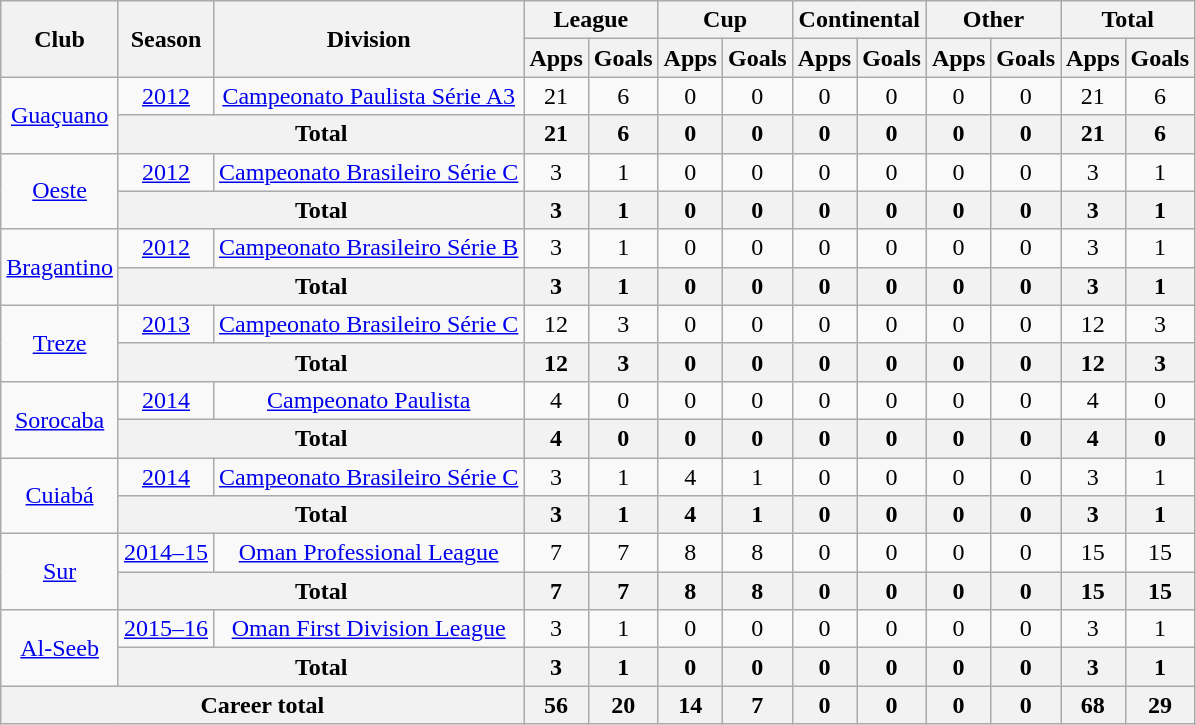<table class="wikitable" style="text-align: center;">
<tr>
<th rowspan="2">Club</th>
<th rowspan="2">Season</th>
<th rowspan="2">Division</th>
<th colspan="2">League</th>
<th colspan="2">Cup</th>
<th colspan="2">Continental</th>
<th colspan="2">Other</th>
<th colspan="2">Total</th>
</tr>
<tr>
<th>Apps</th>
<th>Goals</th>
<th>Apps</th>
<th>Goals</th>
<th>Apps</th>
<th>Goals</th>
<th>Apps</th>
<th>Goals</th>
<th>Apps</th>
<th>Goals</th>
</tr>
<tr>
<td rowspan="2"><a href='#'>Guaçuano</a></td>
<td><a href='#'>2012</a></td>
<td rowspan="1"><a href='#'>Campeonato Paulista Série A3</a></td>
<td>21</td>
<td>6</td>
<td>0</td>
<td>0</td>
<td>0</td>
<td>0</td>
<td>0</td>
<td>0</td>
<td>21</td>
<td>6</td>
</tr>
<tr>
<th colspan="2">Total</th>
<th>21</th>
<th>6</th>
<th>0</th>
<th>0</th>
<th>0</th>
<th>0</th>
<th>0</th>
<th>0</th>
<th>21</th>
<th>6</th>
</tr>
<tr>
<td rowspan="2"><a href='#'>Oeste</a></td>
<td><a href='#'>2012</a></td>
<td rowspan="1"><a href='#'>Campeonato Brasileiro Série C</a></td>
<td>3</td>
<td>1</td>
<td>0</td>
<td>0</td>
<td>0</td>
<td>0</td>
<td>0</td>
<td>0</td>
<td>3</td>
<td>1</td>
</tr>
<tr>
<th colspan="2">Total</th>
<th>3</th>
<th>1</th>
<th>0</th>
<th>0</th>
<th>0</th>
<th>0</th>
<th>0</th>
<th>0</th>
<th>3</th>
<th>1</th>
</tr>
<tr>
<td rowspan="2"><a href='#'>Bragantino</a></td>
<td><a href='#'>2012</a></td>
<td rowspan="1"><a href='#'>Campeonato Brasileiro Série B</a></td>
<td>3</td>
<td>1</td>
<td>0</td>
<td>0</td>
<td>0</td>
<td>0</td>
<td>0</td>
<td>0</td>
<td>3</td>
<td>1</td>
</tr>
<tr>
<th colspan="2">Total</th>
<th>3</th>
<th>1</th>
<th>0</th>
<th>0</th>
<th>0</th>
<th>0</th>
<th>0</th>
<th>0</th>
<th>3</th>
<th>1</th>
</tr>
<tr>
<td rowspan="2"><a href='#'>Treze</a></td>
<td><a href='#'>2013</a></td>
<td rowspan="1"><a href='#'>Campeonato Brasileiro Série C</a></td>
<td>12</td>
<td>3</td>
<td>0</td>
<td>0</td>
<td>0</td>
<td>0</td>
<td>0</td>
<td>0</td>
<td>12</td>
<td>3</td>
</tr>
<tr>
<th colspan="2">Total</th>
<th>12</th>
<th>3</th>
<th>0</th>
<th>0</th>
<th>0</th>
<th>0</th>
<th>0</th>
<th>0</th>
<th>12</th>
<th>3</th>
</tr>
<tr>
<td rowspan="2"><a href='#'>Sorocaba</a></td>
<td><a href='#'>2014</a></td>
<td rowspan="1"><a href='#'>Campeonato Paulista</a></td>
<td>4</td>
<td>0</td>
<td>0</td>
<td>0</td>
<td>0</td>
<td>0</td>
<td>0</td>
<td>0</td>
<td>4</td>
<td>0</td>
</tr>
<tr>
<th colspan="2">Total</th>
<th>4</th>
<th>0</th>
<th>0</th>
<th>0</th>
<th>0</th>
<th>0</th>
<th>0</th>
<th>0</th>
<th>4</th>
<th>0</th>
</tr>
<tr>
<td rowspan="2"><a href='#'>Cuiabá</a></td>
<td><a href='#'>2014</a></td>
<td rowspan="1"><a href='#'>Campeonato Brasileiro Série C</a></td>
<td>3</td>
<td>1</td>
<td>4</td>
<td>1</td>
<td>0</td>
<td>0</td>
<td>0</td>
<td>0</td>
<td>3</td>
<td>1</td>
</tr>
<tr>
<th colspan="2">Total</th>
<th>3</th>
<th>1</th>
<th>4</th>
<th>1</th>
<th>0</th>
<th>0</th>
<th>0</th>
<th>0</th>
<th>3</th>
<th>1</th>
</tr>
<tr>
<td rowspan="2"><a href='#'>Sur</a></td>
<td><a href='#'>2014–15</a></td>
<td rowspan="1"><a href='#'>Oman Professional League</a></td>
<td>7</td>
<td>7</td>
<td>8</td>
<td>8</td>
<td>0</td>
<td>0</td>
<td>0</td>
<td>0</td>
<td>15</td>
<td>15</td>
</tr>
<tr>
<th colspan="2">Total</th>
<th>7</th>
<th>7</th>
<th>8</th>
<th>8</th>
<th>0</th>
<th>0</th>
<th>0</th>
<th>0</th>
<th>15</th>
<th>15</th>
</tr>
<tr>
<td rowspan="2"><a href='#'>Al-Seeb</a></td>
<td><a href='#'>2015–16</a></td>
<td rowspan="1"><a href='#'>Oman First Division League</a></td>
<td>3</td>
<td>1</td>
<td>0</td>
<td>0</td>
<td>0</td>
<td>0</td>
<td>0</td>
<td>0</td>
<td>3</td>
<td>1</td>
</tr>
<tr>
<th colspan="2">Total</th>
<th>3</th>
<th>1</th>
<th>0</th>
<th>0</th>
<th>0</th>
<th>0</th>
<th>0</th>
<th>0</th>
<th>3</th>
<th>1</th>
</tr>
<tr>
<th colspan="3">Career total</th>
<th>56</th>
<th>20</th>
<th>14</th>
<th>7</th>
<th>0</th>
<th>0</th>
<th>0</th>
<th>0</th>
<th>68</th>
<th>29</th>
</tr>
</table>
